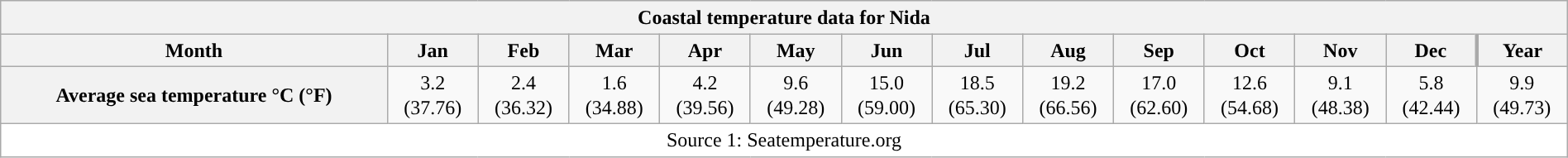<table style="width:100%;text-align:center;line-height:1.2em;margin-left:auto;margin-right:auto" class="wikitable">
<tr>
<th Colspan=14>Coastal temperature data for Nida</th>
</tr>
<tr>
<th>Month</th>
<th>Jan</th>
<th>Feb</th>
<th>Mar</th>
<th>Apr</th>
<th>May</th>
<th>Jun</th>
<th>Jul</th>
<th>Aug</th>
<th>Sep</th>
<th>Oct</th>
<th>Nov</th>
<th>Dec</th>
<th style="border-left-width:medium">Year</th>
</tr>
<tr>
<th>Average sea temperature °C (°F)</th>
<td>3.2<br>(37.76)</td>
<td>2.4<br>(36.32)</td>
<td>1.6<br>(34.88)</td>
<td>4.2<br>(39.56)</td>
<td>9.6<br>(49.28)</td>
<td>15.0<br>(59.00)</td>
<td>18.5<br>(65.30)</td>
<td>19.2<br>(66.56)</td>
<td>17.0<br>(62.60)</td>
<td>12.6<br>(54.68)</td>
<td>9.1<br>(48.38)</td>
<td>5.8<br>(42.44)</td>
<td>9.9<br>(49.73)</td>
</tr>
<tr>
<th Colspan=14 style="background:#ffffff;font-weight:normal;font-size:100%;">Source 1: Seatemperature.org</th>
</tr>
</table>
